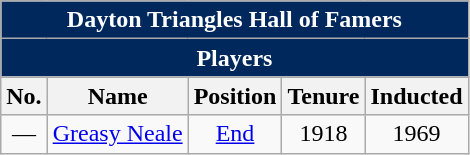<table class="wikitable" style="text-align:center">
<tr>
<th colspan="5" style="background:#00285D; color:white;">Dayton Triangles Hall of Famers</th>
</tr>
<tr>
<th colspan="5" style="background:#00285D; color:white;">Players</th>
</tr>
<tr>
<th>No.</th>
<th>Name</th>
<th>Position</th>
<th>Tenure</th>
<th>Inducted</th>
</tr>
<tr>
<td>—</td>
<td><a href='#'>Greasy Neale</a></td>
<td><a href='#'>End</a></td>
<td>1918</td>
<td>1969</td>
</tr>
</table>
